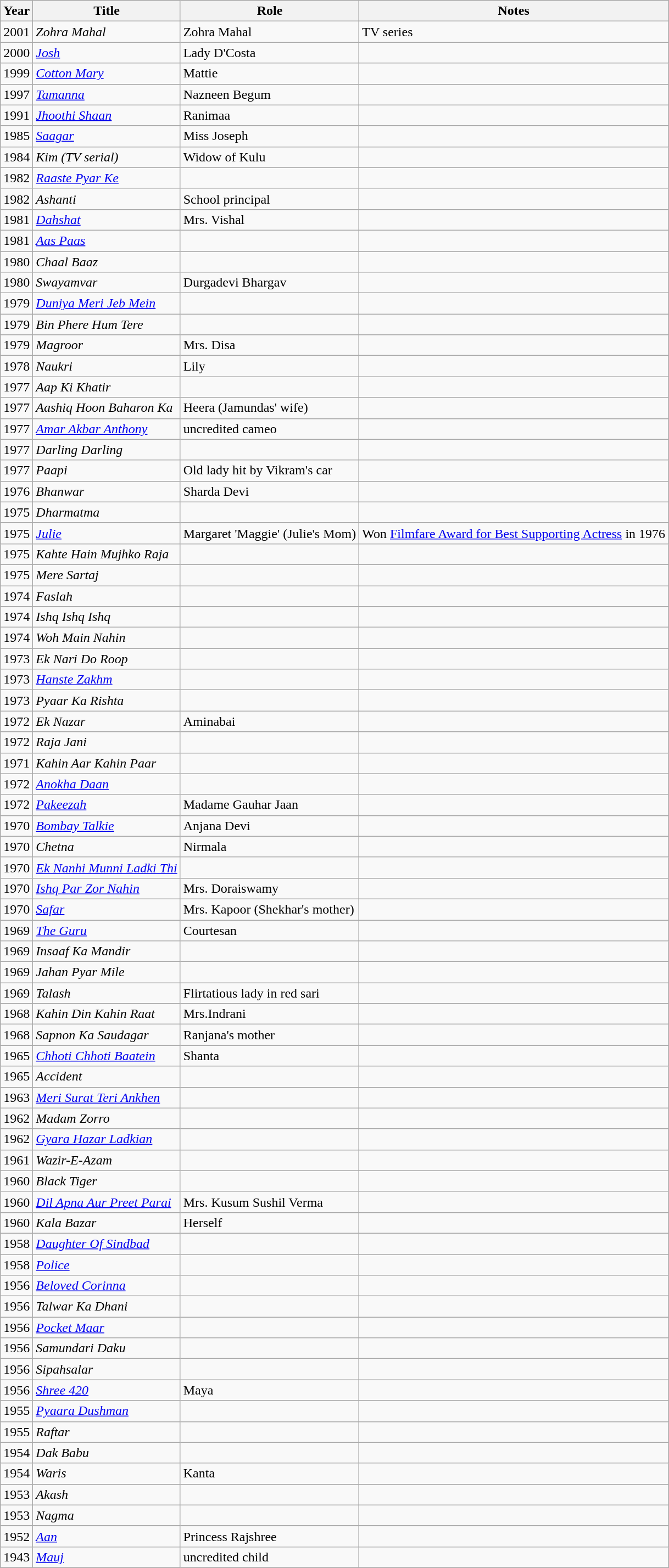<table class="wikitable">
<tr>
<th>Year</th>
<th>Title</th>
<th>Role</th>
<th>Notes</th>
</tr>
<tr>
<td>2001</td>
<td><em>Zohra Mahal</em></td>
<td>Zohra Mahal</td>
<td>TV series</td>
</tr>
<tr>
<td>2000</td>
<td><em><a href='#'>Josh</a></em></td>
<td>Lady D'Costa</td>
<td></td>
</tr>
<tr>
<td>1999</td>
<td><em><a href='#'>Cotton Mary</a></em></td>
<td>Mattie</td>
<td></td>
</tr>
<tr>
<td>1997</td>
<td><em><a href='#'>Tamanna</a></em></td>
<td>Nazneen Begum</td>
<td></td>
</tr>
<tr>
<td>1991</td>
<td><em><a href='#'>Jhoothi Shaan</a></em></td>
<td>Ranimaa</td>
<td></td>
</tr>
<tr>
<td>1985</td>
<td><em><a href='#'>Saagar</a></em></td>
<td>Miss Joseph</td>
<td></td>
</tr>
<tr>
<td>1984</td>
<td><em>Kim (TV serial)</em></td>
<td>Widow of Kulu</td>
<td></td>
</tr>
<tr>
<td>1982</td>
<td><em><a href='#'>Raaste Pyar Ke</a></em></td>
<td></td>
<td></td>
</tr>
<tr>
<td>1982</td>
<td><em>Ashanti</em></td>
<td>School principal</td>
<td></td>
</tr>
<tr>
<td>1981</td>
<td><em><a href='#'>Dahshat</a></em></td>
<td>Mrs. Vishal</td>
<td></td>
</tr>
<tr>
<td>1981</td>
<td><em><a href='#'>Aas Paas</a></em></td>
<td></td>
<td></td>
</tr>
<tr>
<td>1980</td>
<td><em>Chaal Baaz</em></td>
<td></td>
<td></td>
</tr>
<tr>
<td>1980</td>
<td><em>Swayamvar</em></td>
<td>Durgadevi Bhargav</td>
<td></td>
</tr>
<tr>
<td>1979</td>
<td><em><a href='#'>Duniya Meri Jeb Mein</a></em></td>
<td></td>
<td></td>
</tr>
<tr>
<td>1979</td>
<td><em>Bin Phere Hum Tere</em></td>
<td></td>
<td></td>
</tr>
<tr>
<td>1979</td>
<td><em>Magroor</em></td>
<td>Mrs. Disa</td>
<td></td>
</tr>
<tr>
<td>1978</td>
<td><em>Naukri</em></td>
<td>Lily</td>
<td></td>
</tr>
<tr>
<td>1977</td>
<td><em>Aap Ki Khatir</em></td>
<td></td>
<td></td>
</tr>
<tr>
<td>1977</td>
<td><em>Aashiq Hoon Baharon Ka</em></td>
<td>Heera (Jamundas' wife)</td>
<td></td>
</tr>
<tr>
<td>1977</td>
<td><em><a href='#'>Amar Akbar Anthony</a></em></td>
<td>uncredited cameo</td>
<td></td>
</tr>
<tr>
<td>1977</td>
<td><em>Darling Darling</em></td>
<td></td>
<td></td>
</tr>
<tr>
<td>1977</td>
<td><em>Paapi</em></td>
<td>Old lady hit by Vikram's car</td>
<td></td>
</tr>
<tr>
<td>1976</td>
<td><em>Bhanwar</em></td>
<td>Sharda Devi</td>
<td></td>
</tr>
<tr>
<td>1975</td>
<td><em>Dharmatma</em></td>
<td></td>
<td></td>
</tr>
<tr>
<td>1975</td>
<td><em><a href='#'>Julie</a></em></td>
<td>Margaret 'Maggie' (Julie's Mom)</td>
<td>Won <a href='#'>Filmfare Award for Best Supporting Actress</a> in 1976</td>
</tr>
<tr>
<td>1975</td>
<td><em>Kahte Hain Mujhko Raja</em></td>
<td></td>
<td></td>
</tr>
<tr>
<td>1975</td>
<td><em>Mere Sartaj</em></td>
<td></td>
<td></td>
</tr>
<tr>
<td>1974</td>
<td><em>Faslah</em></td>
<td></td>
<td></td>
</tr>
<tr>
<td>1974</td>
<td><em>Ishq Ishq Ishq</em></td>
<td></td>
<td></td>
</tr>
<tr>
<td>1974</td>
<td><em>Woh Main Nahin</em></td>
<td></td>
<td></td>
</tr>
<tr>
<td>1973</td>
<td><em>Ek Nari Do Roop</em></td>
<td></td>
<td></td>
</tr>
<tr>
<td>1973</td>
<td><em><a href='#'>Hanste Zakhm</a></em></td>
<td></td>
</tr>
<tr>
<td>1973</td>
<td><em>Pyaar Ka Rishta</em></td>
<td></td>
<td></td>
</tr>
<tr>
<td>1972</td>
<td><em>Ek Nazar</em></td>
<td>Aminabai</td>
<td></td>
</tr>
<tr>
<td>1972</td>
<td><em>Raja Jani</em></td>
<td></td>
<td></td>
</tr>
<tr>
<td>1971</td>
<td><em>Kahin Aar Kahin Paar</em></td>
<td></td>
<td></td>
</tr>
<tr>
<td>1972</td>
<td><em><a href='#'>Anokha Daan</a></em></td>
<td></td>
<td></td>
</tr>
<tr>
<td>1972</td>
<td><em><a href='#'>Pakeezah</a></em></td>
<td>Madame Gauhar Jaan</td>
<td></td>
</tr>
<tr>
<td>1970</td>
<td><em><a href='#'>Bombay Talkie</a></em></td>
<td>Anjana Devi</td>
<td></td>
</tr>
<tr>
<td>1970</td>
<td><em>Chetna</em></td>
<td>Nirmala</td>
<td></td>
</tr>
<tr>
<td>1970</td>
<td><em><a href='#'>Ek Nanhi Munni Ladki Thi</a></em></td>
<td></td>
<td></td>
</tr>
<tr>
<td>1970</td>
<td><em><a href='#'>Ishq Par Zor Nahin</a></em></td>
<td>Mrs. Doraiswamy</td>
<td></td>
</tr>
<tr>
<td>1970</td>
<td><em><a href='#'>Safar</a></em></td>
<td>Mrs. Kapoor (Shekhar's mother)</td>
<td></td>
</tr>
<tr>
<td>1969</td>
<td><em><a href='#'>The Guru</a></em></td>
<td>Courtesan</td>
<td></td>
</tr>
<tr>
<td>1969</td>
<td><em>Insaaf Ka Mandir</em></td>
<td></td>
<td></td>
</tr>
<tr>
<td>1969</td>
<td><em>Jahan Pyar Mile</em></td>
<td></td>
<td></td>
</tr>
<tr>
<td>1969</td>
<td><em>Talash</em></td>
<td>Flirtatious lady in red sari</td>
<td></td>
</tr>
<tr>
<td>1968</td>
<td><em>Kahin Din Kahin Raat</em></td>
<td>Mrs.Indrani</td>
<td></td>
</tr>
<tr>
<td>1968</td>
<td><em>Sapnon Ka Saudagar</em></td>
<td>Ranjana's mother</td>
<td></td>
</tr>
<tr>
<td>1965</td>
<td><em><a href='#'>Chhoti Chhoti Baatein</a></em></td>
<td>Shanta</td>
<td></td>
</tr>
<tr>
<td>1965</td>
<td><em>Accident</em></td>
<td></td>
</tr>
<tr>
<td>1963</td>
<td><em><a href='#'>Meri Surat Teri Ankhen</a></em></td>
<td></td>
<td></td>
</tr>
<tr>
<td>1962</td>
<td><em>Madam Zorro</em></td>
<td></td>
<td></td>
</tr>
<tr>
<td>1962</td>
<td><em><a href='#'>Gyara Hazar Ladkian</a></em></td>
<td></td>
<td></td>
</tr>
<tr>
<td>1961</td>
<td><em>Wazir-E-Azam</em></td>
<td></td>
<td></td>
</tr>
<tr>
<td>1960</td>
<td><em>Black Tiger</em></td>
<td></td>
<td></td>
</tr>
<tr>
<td>1960</td>
<td><em><a href='#'>Dil Apna Aur Preet Parai</a></em></td>
<td>Mrs. Kusum Sushil Verma</td>
<td></td>
</tr>
<tr>
<td>1960</td>
<td><em>Kala Bazar</em></td>
<td>Herself</td>
<td></td>
</tr>
<tr>
<td>1958</td>
<td><em><a href='#'>Daughter Of Sindbad</a></em></td>
<td></td>
<td></td>
</tr>
<tr>
<td>1958</td>
<td><em><a href='#'>Police</a></em></td>
<td></td>
<td></td>
</tr>
<tr>
<td>1956</td>
<td><em><a href='#'>Beloved Corinna</a></em></td>
<td></td>
<td></td>
</tr>
<tr>
<td>1956</td>
<td><em>Talwar Ka Dhani</em></td>
<td></td>
<td></td>
</tr>
<tr>
<td>1956</td>
<td><em><a href='#'>Pocket Maar</a></em></td>
<td></td>
<td></td>
</tr>
<tr>
<td>1956</td>
<td><em>Samundari Daku</em></td>
<td></td>
<td></td>
</tr>
<tr>
<td>1956</td>
<td><em>Sipahsalar</em></td>
<td></td>
<td></td>
</tr>
<tr>
<td>1956</td>
<td><em><a href='#'>Shree 420</a></em></td>
<td>Maya</td>
<td></td>
</tr>
<tr>
<td>1955</td>
<td><em><a href='#'>Pyaara Dushman</a></em></td>
<td></td>
<td></td>
</tr>
<tr>
<td>1955</td>
<td><em>Raftar</em></td>
<td></td>
<td></td>
</tr>
<tr>
<td>1954</td>
<td><em>Dak Babu</em></td>
<td></td>
<td></td>
</tr>
<tr>
<td>1954</td>
<td><em>Waris</em></td>
<td>Kanta</td>
<td></td>
</tr>
<tr>
<td>1953</td>
<td><em>Akash</em></td>
<td></td>
<td></td>
</tr>
<tr>
<td>1953</td>
<td><em>Nagma</em></td>
<td></td>
<td></td>
</tr>
<tr>
<td>1952</td>
<td><em><a href='#'>Aan</a></em></td>
<td>Princess Rajshree</td>
<td></td>
</tr>
<tr>
<td>1943</td>
<td><em><a href='#'>Mauj</a></em></td>
<td>uncredited child</td>
<td></td>
</tr>
</table>
